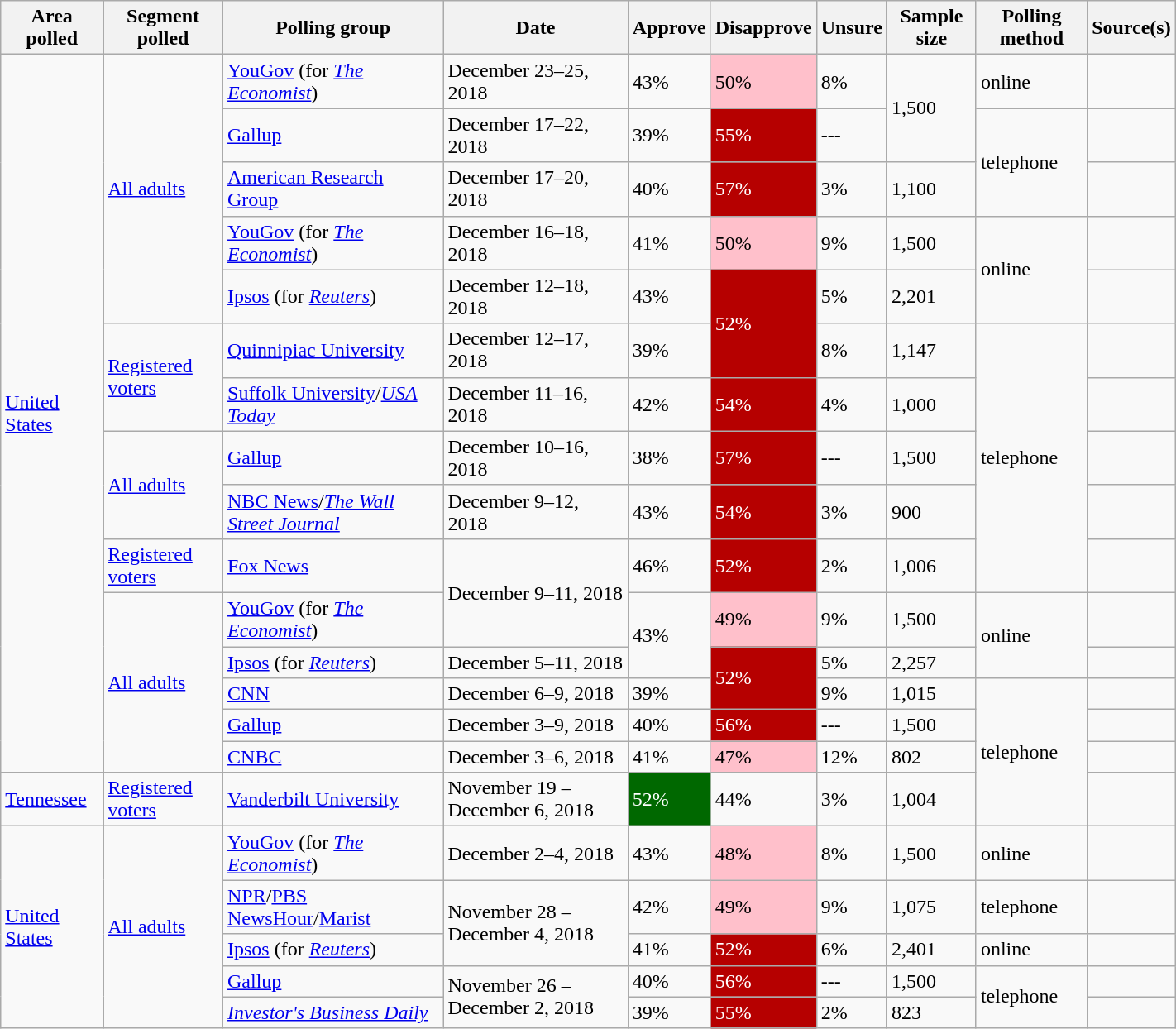<table class="wikitable sortable" style="width: 75%">
<tr>
<th>Area polled</th>
<th>Segment polled</th>
<th>Polling group</th>
<th>Date</th>
<th>Approve</th>
<th>Disapprove</th>
<th>Unsure</th>
<th>Sample size</th>
<th>Polling method</th>
<th>Source(s)</th>
</tr>
<tr>
<td rowspan="15"> <a href='#'>United States</a></td>
<td rowspan="5"><a href='#'>All adults</a></td>
<td><a href='#'>YouGov</a> (for <em><a href='#'>The Economist</a></em>)</td>
<td>December 23–25, 2018</td>
<td>43%</td>
<td style="background: pink; color: black">50%</td>
<td>8%</td>
<td rowspan="2">1,500</td>
<td>online</td>
<td></td>
</tr>
<tr>
<td><a href='#'>Gallup</a></td>
<td>December 17–22, 2018</td>
<td>39%</td>
<td style="background:#B60000; color: white">55%</td>
<td>---</td>
<td rowspan="2">telephone</td>
<td></td>
</tr>
<tr>
<td><a href='#'>American Research Group</a></td>
<td>December 17–20, 2018</td>
<td>40%</td>
<td style="background:#B60000; color: white">57%</td>
<td>3%</td>
<td>1,100</td>
<td></td>
</tr>
<tr>
<td><a href='#'>YouGov</a> (for <em><a href='#'>The Economist</a></em>)</td>
<td>December 16–18, 2018</td>
<td>41%</td>
<td style="background: pink; color: black">50%</td>
<td>9%</td>
<td>1,500</td>
<td rowspan="2">online</td>
<td></td>
</tr>
<tr>
<td><a href='#'>Ipsos</a> (for <em><a href='#'>Reuters</a></em>)</td>
<td>December 12–18, 2018</td>
<td>43%</td>
<td rowspan="2" style="background:#B60000; color: white">52%</td>
<td>5%</td>
<td>2,201</td>
<td></td>
</tr>
<tr>
<td rowspan="2"><a href='#'>Registered voters</a></td>
<td><a href='#'>Quinnipiac University</a></td>
<td>December 12–17, 2018</td>
<td>39%</td>
<td>8%</td>
<td>1,147</td>
<td rowspan="5">telephone</td>
<td></td>
</tr>
<tr>
<td><a href='#'>Suffolk University</a>/<em><a href='#'>USA Today</a></em></td>
<td>December 11–16, 2018</td>
<td>42%</td>
<td style="background:#B60000; color: white">54%</td>
<td>4%</td>
<td>1,000</td>
<td></td>
</tr>
<tr>
<td rowspan="2"><a href='#'>All adults</a></td>
<td><a href='#'>Gallup</a></td>
<td>December 10–16, 2018</td>
<td>38%</td>
<td style="background:#B60000; color: white">57%</td>
<td>---</td>
<td>1,500</td>
<td></td>
</tr>
<tr>
<td><a href='#'>NBC News</a>/<em><a href='#'>The Wall Street Journal</a></em></td>
<td>December 9–12, 2018</td>
<td>43%</td>
<td style="background:#B60000; color: white">54%</td>
<td>3%</td>
<td>900</td>
<td></td>
</tr>
<tr>
<td><a href='#'>Registered voters</a></td>
<td><a href='#'>Fox News</a></td>
<td rowspan="2">December 9–11, 2018</td>
<td>46%</td>
<td style="background:#B60000; color: white">52%</td>
<td>2%</td>
<td>1,006</td>
<td></td>
</tr>
<tr>
<td rowspan="5"><a href='#'>All adults</a></td>
<td><a href='#'>YouGov</a> (for <em><a href='#'>The Economist</a></em>)</td>
<td rowspan="2">43%</td>
<td style="background: pink; color: black">49%</td>
<td>9%</td>
<td>1,500</td>
<td rowspan="2">online</td>
<td></td>
</tr>
<tr>
<td><a href='#'>Ipsos</a> (for <em><a href='#'>Reuters</a></em>)</td>
<td>December 5–11, 2018</td>
<td rowspan="2" style="background:#B60000; color: white">52%</td>
<td>5%</td>
<td>2,257</td>
<td></td>
</tr>
<tr>
<td><a href='#'>CNN</a></td>
<td>December 6–9, 2018</td>
<td>39%</td>
<td>9%</td>
<td>1,015</td>
<td rowspan="4">telephone</td>
<td></td>
</tr>
<tr>
<td><a href='#'>Gallup</a></td>
<td>December 3–9, 2018</td>
<td>40%</td>
<td style="background:#B60000; color: white">56%</td>
<td>---</td>
<td>1,500</td>
<td></td>
</tr>
<tr>
<td><a href='#'>CNBC</a></td>
<td>December 3–6, 2018</td>
<td>41%</td>
<td style="background: pink; color: black">47%</td>
<td>12%</td>
<td>802</td>
<td></td>
</tr>
<tr>
<td> <a href='#'>Tennessee</a></td>
<td><a href='#'>Registered voters</a></td>
<td><a href='#'>Vanderbilt University</a></td>
<td>November 19 – December 6, 2018</td>
<td style="background:#006800; color: white">52%</td>
<td>44%</td>
<td>3%</td>
<td>1,004</td>
<td></td>
</tr>
<tr>
<td rowspan="5"> <a href='#'>United States</a></td>
<td rowspan="5"><a href='#'>All adults</a></td>
<td><a href='#'>YouGov</a> (for <em><a href='#'>The Economist</a></em>)</td>
<td>December 2–4, 2018</td>
<td>43%</td>
<td style="background: pink; color: black">48%</td>
<td>8%</td>
<td>1,500</td>
<td>online</td>
<td></td>
</tr>
<tr>
<td><a href='#'>NPR</a>/<a href='#'>PBS NewsHour</a>/<a href='#'>Marist</a></td>
<td rowspan="2">November 28 – December 4, 2018</td>
<td>42%</td>
<td style="background: pink; color: black">49%</td>
<td>9%</td>
<td>1,075</td>
<td>telephone</td>
<td></td>
</tr>
<tr>
<td><a href='#'>Ipsos</a> (for <em><a href='#'>Reuters</a></em>)</td>
<td>41%</td>
<td style="background:#B60000; color: white">52%</td>
<td>6%</td>
<td>2,401</td>
<td>online</td>
<td></td>
</tr>
<tr>
<td><a href='#'>Gallup</a></td>
<td rowspan="2">November 26 – December 2, 2018</td>
<td>40%</td>
<td style="background:#B60000; color: white">56%</td>
<td>---</td>
<td>1,500</td>
<td rowspan="2">telephone</td>
<td></td>
</tr>
<tr>
<td><em><a href='#'>Investor's Business Daily</a></em></td>
<td>39%</td>
<td style="background:#B60000; color: white">55%</td>
<td>2%</td>
<td>823</td>
<td></td>
</tr>
</table>
